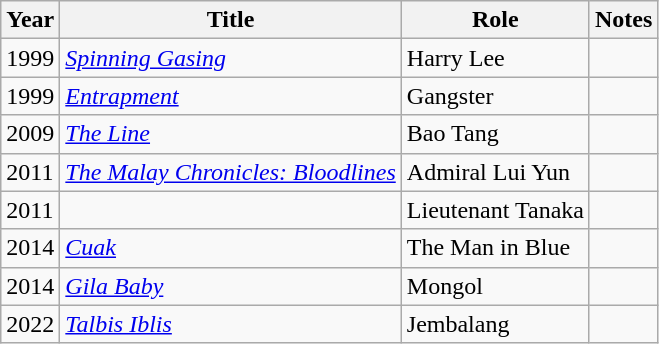<table class="wikitable">
<tr>
<th>Year</th>
<th>Title</th>
<th>Role</th>
<th class="unsortable">Notes</th>
</tr>
<tr>
<td>1999</td>
<td><em><a href='#'>Spinning Gasing</a></em></td>
<td>Harry Lee</td>
<td></td>
</tr>
<tr>
<td>1999</td>
<td><em><a href='#'>Entrapment</a></em></td>
<td>Gangster</td>
<td></td>
</tr>
<tr>
<td>2009</td>
<td><em><a href='#'>The Line</a></em></td>
<td>Bao Tang</td>
<td></td>
</tr>
<tr>
<td>2011</td>
<td><em><a href='#'>The Malay Chronicles: Bloodlines</a></em></td>
<td>Admiral Lui Yun</td>
<td></td>
</tr>
<tr>
<td>2011</td>
<td><em></em></td>
<td>Lieutenant Tanaka</td>
<td></td>
</tr>
<tr>
<td>2014</td>
<td><em><a href='#'>Cuak</a></em></td>
<td>The Man in Blue</td>
<td></td>
</tr>
<tr>
<td>2014</td>
<td><em><a href='#'>Gila Baby</a></em></td>
<td>Mongol</td>
<td></td>
</tr>
<tr>
<td>2022</td>
<td><em><a href='#'>Talbis Iblis</a></em></td>
<td>Jembalang</td>
<td></td>
</tr>
</table>
